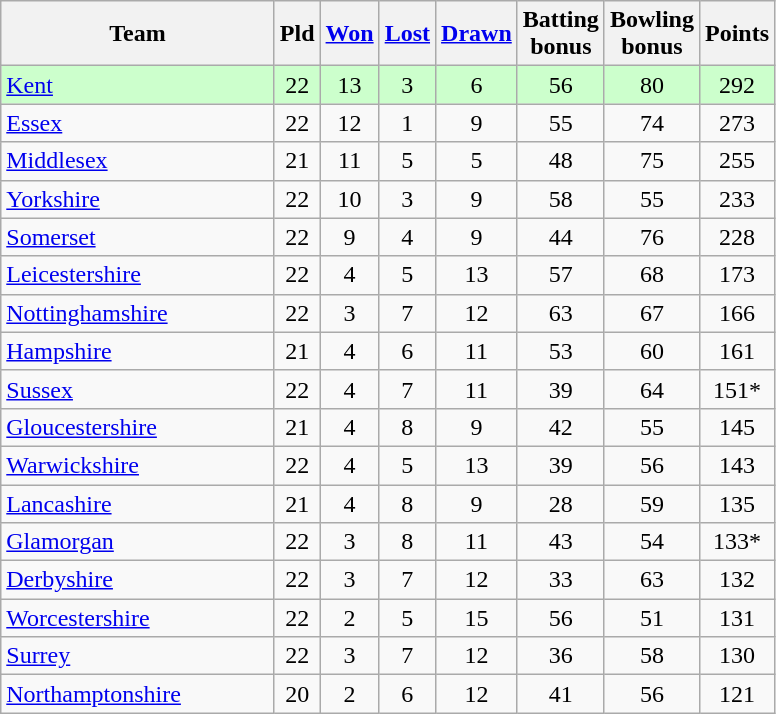<table class="wikitable" style="text-align:center;">
<tr>
<th width=175>Team</th>
<th width=20 abbr="Played">Pld</th>
<th width=20 abbr="Won"><a href='#'>Won</a></th>
<th width=20 abbr="Lost"><a href='#'>Lost</a></th>
<th width=20 abbr="Drawn"><a href='#'>Drawn</a></th>
<th width=20 abbr="Bonus points">Batting bonus</th>
<th width=20 abbr="Bonus points">Bowling bonus</th>
<th width=20 abbr="Points">Points</th>
</tr>
<tr style="background:#ccffcc;">
<td style="text-align:left;"><a href='#'>Kent</a></td>
<td>22</td>
<td>13</td>
<td>3</td>
<td>6</td>
<td>56</td>
<td>80</td>
<td>292</td>
</tr>
<tr>
<td style="text-align:left;"><a href='#'>Essex</a></td>
<td>22</td>
<td>12</td>
<td>1</td>
<td>9</td>
<td>55</td>
<td>74</td>
<td>273</td>
</tr>
<tr>
<td style="text-align:left;"><a href='#'>Middlesex</a></td>
<td>21</td>
<td>11</td>
<td>5</td>
<td>5</td>
<td>48</td>
<td>75</td>
<td>255</td>
</tr>
<tr>
<td style="text-align:left;"><a href='#'>Yorkshire</a></td>
<td>22</td>
<td>10</td>
<td>3</td>
<td>9</td>
<td>58</td>
<td>55</td>
<td>233</td>
</tr>
<tr>
<td style="text-align:left;"><a href='#'>Somerset</a></td>
<td>22</td>
<td>9</td>
<td>4</td>
<td>9</td>
<td>44</td>
<td>76</td>
<td>228</td>
</tr>
<tr>
<td style="text-align:left;"><a href='#'>Leicestershire</a></td>
<td>22</td>
<td>4</td>
<td>5</td>
<td>13</td>
<td>57</td>
<td>68</td>
<td>173</td>
</tr>
<tr>
<td style="text-align:left;"><a href='#'>Nottinghamshire</a></td>
<td>22</td>
<td>3</td>
<td>7</td>
<td>12</td>
<td>63</td>
<td>67</td>
<td>166</td>
</tr>
<tr>
<td style="text-align:left;"><a href='#'>Hampshire</a></td>
<td>21</td>
<td>4</td>
<td>6</td>
<td>11</td>
<td>53</td>
<td>60</td>
<td>161</td>
</tr>
<tr>
<td style="text-align:left;"><a href='#'>Sussex</a></td>
<td>22</td>
<td>4</td>
<td>7</td>
<td>11</td>
<td>39</td>
<td>64</td>
<td>151*</td>
</tr>
<tr>
<td style="text-align:left;"><a href='#'>Gloucestershire</a></td>
<td>21</td>
<td>4</td>
<td>8</td>
<td>9</td>
<td>42</td>
<td>55</td>
<td>145</td>
</tr>
<tr>
<td style="text-align:left;"><a href='#'>Warwickshire</a></td>
<td>22</td>
<td>4</td>
<td>5</td>
<td>13</td>
<td>39</td>
<td>56</td>
<td>143</td>
</tr>
<tr>
<td style="text-align:left;"><a href='#'>Lancashire</a></td>
<td>21</td>
<td>4</td>
<td>8</td>
<td>9</td>
<td>28</td>
<td>59</td>
<td>135</td>
</tr>
<tr>
<td style="text-align:left;"><a href='#'>Glamorgan</a></td>
<td>22</td>
<td>3</td>
<td>8</td>
<td>11</td>
<td>43</td>
<td>54</td>
<td>133*</td>
</tr>
<tr>
<td style="text-align:left;"><a href='#'>Derbyshire</a></td>
<td>22</td>
<td>3</td>
<td>7</td>
<td>12</td>
<td>33</td>
<td>63</td>
<td>132</td>
</tr>
<tr>
<td style="text-align:left;"><a href='#'>Worcestershire</a></td>
<td>22</td>
<td>2</td>
<td>5</td>
<td>15</td>
<td>56</td>
<td>51</td>
<td>131</td>
</tr>
<tr>
<td style="text-align:left;"><a href='#'>Surrey</a></td>
<td>22</td>
<td>3</td>
<td>7</td>
<td>12</td>
<td>36</td>
<td>58</td>
<td>130</td>
</tr>
<tr>
<td style="text-align:left;"><a href='#'>Northamptonshire</a></td>
<td>20</td>
<td>2</td>
<td>6</td>
<td>12</td>
<td>41</td>
<td>56</td>
<td>121</td>
</tr>
</table>
